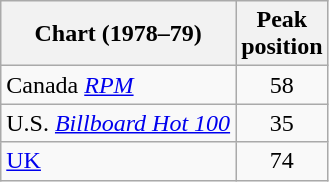<table class="wikitable sortable">
<tr>
<th align="left">Chart (1978–79)</th>
<th align="left">Peak<br>position</th>
</tr>
<tr>
<td align="left">Canada <a href='#'><em>RPM</em></a></td>
<td style="text-align:center;">58</td>
</tr>
<tr>
<td align="left">U.S. <em><a href='#'>Billboard Hot 100</a></em></td>
<td style="text-align:center;">35</td>
</tr>
<tr>
<td align="left"><a href='#'>UK</a></td>
<td style="text-align:center;">74</td>
</tr>
</table>
